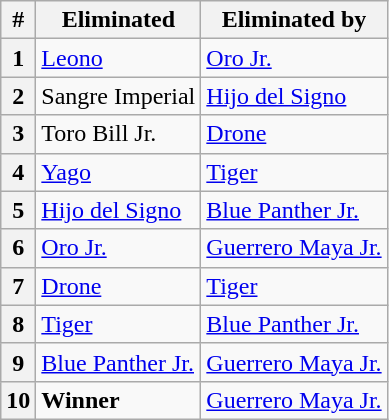<table class="wikitable sortable">
<tr>
<th data-sort-type="number" scope="col">#</th>
<th scope="col">Eliminated</th>
<th scope="col">Eliminated by</th>
</tr>
<tr>
<th>1</th>
<td><a href='#'>Leono</a></td>
<td><a href='#'>Oro Jr.</a></td>
</tr>
<tr>
<th>2</th>
<td>Sangre Imperial</td>
<td><a href='#'>Hijo del Signo</a></td>
</tr>
<tr>
<th>3</th>
<td>Toro Bill Jr.</td>
<td><a href='#'>Drone</a></td>
</tr>
<tr>
<th>4</th>
<td><a href='#'>Yago</a></td>
<td><a href='#'>Tiger</a></td>
</tr>
<tr>
<th>5</th>
<td><a href='#'>Hijo del Signo</a></td>
<td><a href='#'>Blue Panther Jr.</a></td>
</tr>
<tr>
<th>6</th>
<td><a href='#'>Oro Jr.</a></td>
<td><a href='#'>Guerrero Maya Jr.</a></td>
</tr>
<tr>
<th>7</th>
<td><a href='#'>Drone</a></td>
<td><a href='#'>Tiger</a></td>
</tr>
<tr>
<th>8</th>
<td><a href='#'>Tiger</a></td>
<td><a href='#'>Blue Panther Jr.</a></td>
</tr>
<tr>
<th>9</th>
<td><a href='#'>Blue Panther Jr.</a></td>
<td><a href='#'>Guerrero Maya Jr.</a></td>
</tr>
<tr>
<th>10</th>
<td><strong>Winner</strong></td>
<td><a href='#'>Guerrero Maya Jr.</a></td>
</tr>
</table>
